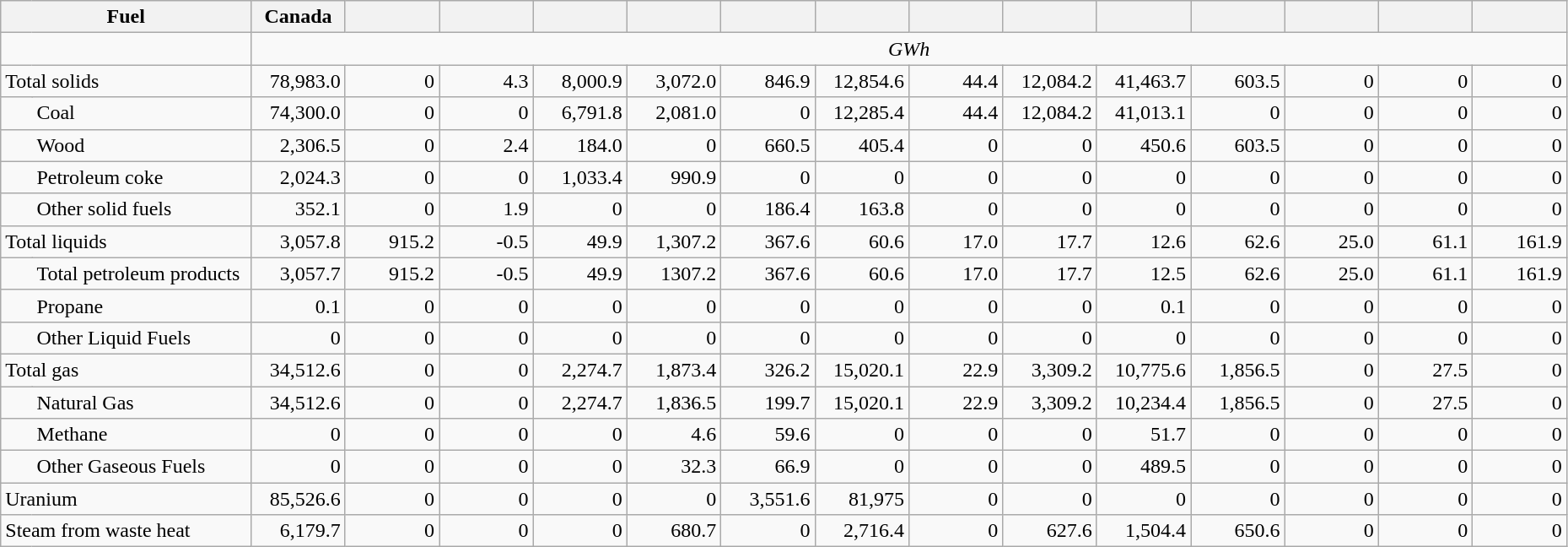<table class="wikitable" style="text-align:right; width:98%;">
<tr>
<th width="16%" colspan=2>Fuel</th>
<th width="6%">Canada</th>
<th width="6%"></th>
<th width="6%"></th>
<th width="6%"></th>
<th width="6%"></th>
<th width="6%"></th>
<th width="6%"></th>
<th width="6%"></th>
<th width="6%"></th>
<th width="6%"></th>
<th width="6%"></th>
<th width="6%"></th>
<th width="6%"></th>
<th width="6%"></th>
</tr>
<tr>
<td colspan=2> </td>
<td colspan=14 align="center"><em>GWh</em></td>
</tr>
<tr>
<td style="text-align:left;" colspan=2>Total solids</td>
<td>78,983.0</td>
<td>0</td>
<td>4.3</td>
<td>8,000.9</td>
<td>3,072.0</td>
<td>846.9</td>
<td>12,854.6</td>
<td>44.4</td>
<td>12,084.2</td>
<td>41,463.7</td>
<td>603.5</td>
<td>0</td>
<td>0</td>
<td>0</td>
</tr>
<tr>
<td scope="col" style="width:2%; border-right-color:transparent;"> </td>
<td style="text-align:left; width=14%">Coal</td>
<td>74,300.0</td>
<td>0</td>
<td>0</td>
<td>6,791.8</td>
<td>2,081.0</td>
<td>0</td>
<td>12,285.4</td>
<td>44.4</td>
<td>12,084.2</td>
<td>41,013.1</td>
<td>0</td>
<td>0</td>
<td>0</td>
<td>0</td>
</tr>
<tr>
<td scope="col" style="width:2%; border-right-color:transparent;"> </td>
<td style="text-align:left; width=14%">Wood</td>
<td>2,306.5</td>
<td>0</td>
<td>2.4</td>
<td>184.0</td>
<td>0</td>
<td>660.5</td>
<td>405.4</td>
<td>0</td>
<td>0</td>
<td>450.6</td>
<td>603.5</td>
<td>0</td>
<td>0</td>
<td>0</td>
</tr>
<tr>
<td scope="col" style="width:2%; border-right-color:transparent;"> </td>
<td style="text-align:left; width=14%">Petroleum coke</td>
<td>2,024.3</td>
<td>0</td>
<td>0</td>
<td>1,033.4</td>
<td>990.9</td>
<td>0</td>
<td>0</td>
<td>0</td>
<td>0</td>
<td>0</td>
<td>0</td>
<td>0</td>
<td>0</td>
<td>0</td>
</tr>
<tr>
<td scope="col" style="width:2%; border-right-color:transparent;"> </td>
<td style="text-align:left; width=14%">Other solid fuels</td>
<td>352.1</td>
<td>0</td>
<td>1.9</td>
<td>0</td>
<td>0</td>
<td>186.4</td>
<td>163.8</td>
<td>0</td>
<td>0</td>
<td>0</td>
<td>0</td>
<td>0</td>
<td>0</td>
<td>0</td>
</tr>
<tr>
<td style="text-align:left;" colspan=2>Total liquids</td>
<td>3,057.8</td>
<td>915.2</td>
<td>-0.5</td>
<td>49.9</td>
<td>1,307.2</td>
<td>367.6</td>
<td>60.6</td>
<td>17.0</td>
<td>17.7</td>
<td>12.6</td>
<td>62.6</td>
<td>25.0</td>
<td>61.1</td>
<td>161.9</td>
</tr>
<tr>
<td scope="col" style="width:2%; border-right-color:transparent;"> </td>
<td style="text-align:left; width=14%">Total petroleum products</td>
<td>3,057.7</td>
<td>915.2</td>
<td>-0.5</td>
<td>49.9</td>
<td>1307.2</td>
<td>367.6</td>
<td>60.6</td>
<td>17.0</td>
<td>17.7</td>
<td>12.5</td>
<td>62.6</td>
<td>25.0</td>
<td>61.1</td>
<td>161.9</td>
</tr>
<tr>
<td scope="col" style="width:2%; border-right-color:transparent;"> </td>
<td style="text-align:left; width=14%">Propane</td>
<td>0.1</td>
<td>0</td>
<td>0</td>
<td>0</td>
<td>0</td>
<td>0</td>
<td>0</td>
<td>0</td>
<td>0</td>
<td>0.1</td>
<td>0</td>
<td>0</td>
<td>0</td>
<td>0</td>
</tr>
<tr>
<td scope="col" style="width:2%; border-right-color:transparent;"> </td>
<td style="text-align:left; width=14%">Other Liquid Fuels</td>
<td>0</td>
<td>0</td>
<td>0</td>
<td>0</td>
<td>0</td>
<td>0</td>
<td>0</td>
<td>0</td>
<td>0</td>
<td>0</td>
<td>0</td>
<td>0</td>
<td>0</td>
<td>0</td>
</tr>
<tr>
<td style="text-align:left;" colspan=2>Total gas</td>
<td>34,512.6</td>
<td>0</td>
<td>0</td>
<td>2,274.7</td>
<td>1,873.4</td>
<td>326.2</td>
<td>15,020.1</td>
<td>22.9</td>
<td>3,309.2</td>
<td>10,775.6</td>
<td>1,856.5</td>
<td>0</td>
<td>27.5</td>
<td>0</td>
</tr>
<tr>
<td scope="col" style="width:2%; border-right-color:transparent;"> </td>
<td style="text-align:left; width=14%">Natural Gas</td>
<td>34,512.6</td>
<td>0</td>
<td>0</td>
<td>2,274.7</td>
<td>1,836.5</td>
<td>199.7</td>
<td>15,020.1</td>
<td>22.9</td>
<td>3,309.2</td>
<td>10,234.4</td>
<td>1,856.5</td>
<td>0</td>
<td>27.5</td>
<td>0</td>
</tr>
<tr>
<td scope="col" style="width:2%; border-right-color:transparent;"> </td>
<td style="text-align:left; width=14%">Methane</td>
<td>0</td>
<td>0</td>
<td>0</td>
<td>0</td>
<td>4.6</td>
<td>59.6</td>
<td>0</td>
<td>0</td>
<td>0</td>
<td>51.7</td>
<td>0</td>
<td>0</td>
<td>0</td>
<td>0</td>
</tr>
<tr>
<td scope="col" style="width:2%; border-right-color:transparent;"> </td>
<td style="text-align:left; width=14%">Other Gaseous Fuels</td>
<td>0</td>
<td>0</td>
<td>0</td>
<td>0</td>
<td>32.3</td>
<td>66.9</td>
<td>0</td>
<td>0</td>
<td>0</td>
<td>489.5</td>
<td>0</td>
<td>0</td>
<td>0</td>
<td>0</td>
</tr>
<tr>
<td style="text-align:left;" colspan=2>Uranium</td>
<td>85,526.6</td>
<td>0</td>
<td>0</td>
<td>0</td>
<td>0</td>
<td>3,551.6</td>
<td>81,975</td>
<td>0</td>
<td>0</td>
<td>0</td>
<td>0</td>
<td>0</td>
<td>0</td>
<td>0</td>
</tr>
<tr>
<td style="text-align:left;" colspan=2>Steam from waste heat</td>
<td>6,179.7</td>
<td>0</td>
<td>0</td>
<td>0</td>
<td>680.7</td>
<td>0</td>
<td>2,716.4</td>
<td>0</td>
<td>627.6</td>
<td>1,504.4</td>
<td>650.6</td>
<td>0</td>
<td>0</td>
<td>0</td>
</tr>
</table>
